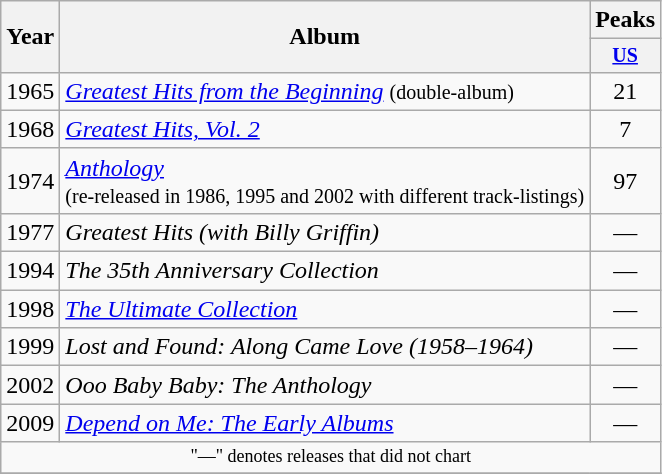<table class="wikitable">
<tr>
<th rowspan="2">Year</th>
<th rowspan="2">Album</th>
<th colspan="1">Peaks</th>
</tr>
<tr style="font-size:smaller;">
<th width="40"><a href='#'>US</a><br></th>
</tr>
<tr>
<td>1965</td>
<td><em><a href='#'>Greatest Hits from the Beginning</a></em> <small>(double-album)</small></td>
<td align="center">21</td>
</tr>
<tr>
<td>1968</td>
<td><em><a href='#'>Greatest Hits, Vol. 2</a></em></td>
<td align="center">7</td>
</tr>
<tr>
<td>1974</td>
<td><em><a href='#'>Anthology</a></em> <br><small>(re-released in 1986, 1995 and 2002 with different track-listings)</small></td>
<td align="center">97</td>
</tr>
<tr>
<td>1977</td>
<td><em>Greatest Hits (with Billy Griffin)</em></td>
<td align="center">—</td>
</tr>
<tr>
<td>1994</td>
<td><em>The 35th Anniversary Collection</em> </td>
<td align="center">—</td>
</tr>
<tr>
<td>1998</td>
<td><em><a href='#'>The Ultimate Collection</a></em></td>
<td align="center">—</td>
</tr>
<tr>
<td>1999</td>
<td><em>Lost and Found: Along Came Love (1958–1964)</em></td>
<td align="center">—</td>
</tr>
<tr>
<td>2002</td>
<td><em>Ooo Baby Baby: The Anthology</em></td>
<td align="center">—</td>
</tr>
<tr>
<td>2009</td>
<td><em><a href='#'>Depend on Me: The Early Albums</a></em></td>
<td align="center">—</td>
</tr>
<tr>
<td align="center" colspan="3" style="font-size:9pt">"—" denotes releases that did not chart</td>
</tr>
<tr>
</tr>
</table>
